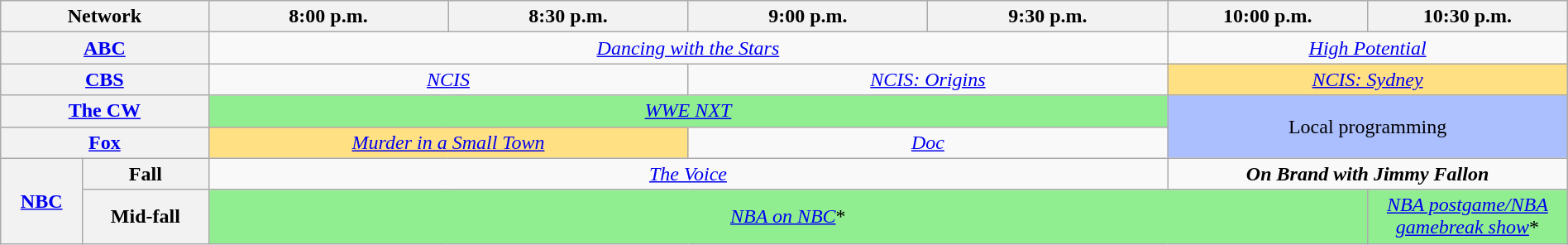<table class="wikitable" style="width:100%;margin-right:0;text-align:center">
<tr>
<th colspan="2" style="width:13%;">Network</th>
<th style="width:15%;">8:00 p.m.</th>
<th style="width:15%;">8:30 p.m.</th>
<th style="width:15%;">9:00 p.m.</th>
<th style="width:15%;">9:30 p.m.</th>
<th style="width:12.5%;">10:00 p.m.</th>
<th style="width:12.5%;">10:30 p.m.</th>
</tr>
<tr>
<th colspan="2"><a href='#'>ABC</a></th>
<td colspan="4"><em><a href='#'>Dancing with the Stars</a></em></td>
<td colspan="2"><em><a href='#'>High Potential</a></em></td>
</tr>
<tr>
<th colspan="2"><a href='#'>CBS</a></th>
<td colspan="2"><em><a href='#'>NCIS</a></em></td>
<td colspan="2"><em><a href='#'>NCIS: Origins</a></em></td>
<td colspan="2" style="background:#FFE082;"><em><a href='#'>NCIS: Sydney</a></em></td>
</tr>
<tr>
<th colspan="2"><a href='#'>The CW</a></th>
<td colspan="4" style="background:lightgreen;"><em><a href='#'>WWE NXT</a></em></td>
<td rowspan="2" colspan="2" style="background:#abbfff;">Local programming</td>
</tr>
<tr>
<th colspan="2"><a href='#'>Fox</a></th>
<td colspan="2" style="background:#FFE082;"><em><a href='#'>Murder in a Small Town</a></em></td>
<td colspan="2"><em><a href='#'>Doc</a></em></td>
</tr>
<tr>
<th rowspan="2"><a href='#'>NBC</a></th>
<th>Fall</th>
<td colspan="4"><em><a href='#'>The Voice</a></em></td>
<td colspan="2"><strong><em>On Brand with Jimmy Fallon</em></strong></td>
</tr>
<tr>
<th>Mid-fall</th>
<td colspan="5" style="background:lightgreen;"><em><a href='#'>NBA on NBC</a></em>*</td>
<td style="background:lightgreen;"><em><a href='#'>NBA postgame/NBA gamebreak show</a></em>*</td>
</tr>
</table>
